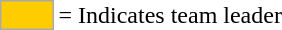<table>
<tr>
<td style="background:#fc0; border:1px solid #aaa; width:2em;"></td>
<td>= Indicates team leader</td>
</tr>
</table>
